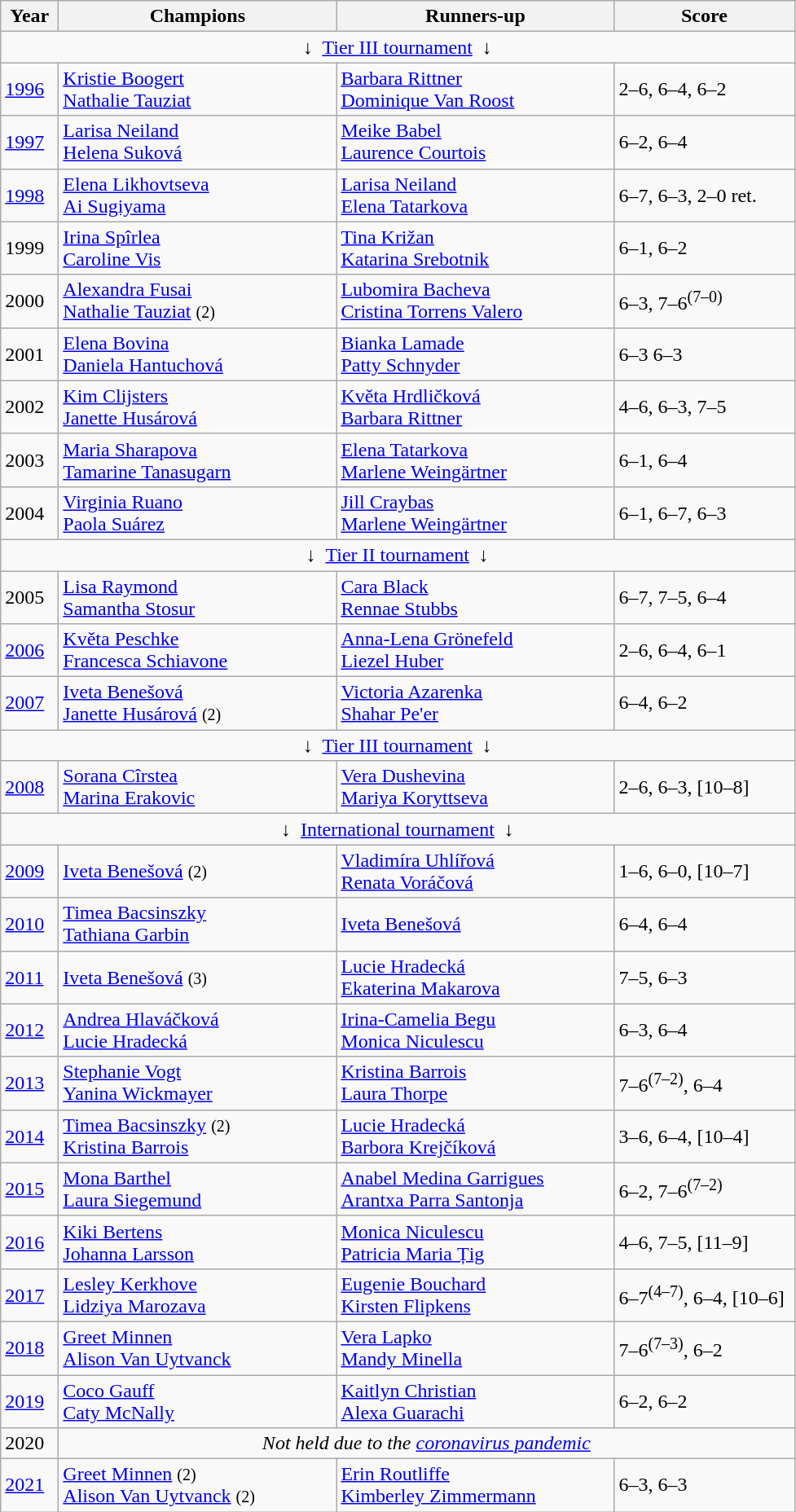<table class="wikitable">
<tr>
<th style="width:40px">Year</th>
<th style="width:220px">Champions</th>
<th style="width:220px">Runners-up</th>
<th style="width:140px" class="unsortable">Score</th>
</tr>
<tr>
<td colspan="4" align="center">↓  <a href='#'>Tier III tournament</a>  ↓</td>
</tr>
<tr>
<td><a href='#'>1996</a></td>
<td> <a href='#'>Kristie Boogert</a> <br>  <a href='#'>Nathalie Tauziat</a></td>
<td> <a href='#'>Barbara Rittner</a> <br>  <a href='#'>Dominique Van Roost</a></td>
<td>2–6, 6–4, 6–2</td>
</tr>
<tr>
<td><a href='#'>1997</a></td>
<td> <a href='#'>Larisa Neiland</a> <br>  <a href='#'>Helena Suková</a></td>
<td> <a href='#'>Meike Babel</a> <br>  <a href='#'>Laurence Courtois</a></td>
<td>6–2, 6–4</td>
</tr>
<tr>
<td><a href='#'>1998</a></td>
<td> <a href='#'>Elena Likhovtseva</a> <br>  <a href='#'>Ai Sugiyama</a></td>
<td> <a href='#'>Larisa Neiland</a> <br>  <a href='#'>Elena Tatarkova</a></td>
<td>6–7, 6–3, 2–0 ret.</td>
</tr>
<tr>
<td>1999</td>
<td> <a href='#'>Irina Spîrlea</a> <br>  <a href='#'>Caroline Vis</a></td>
<td> <a href='#'>Tina Križan</a> <br>  <a href='#'>Katarina Srebotnik</a></td>
<td>6–1, 6–2</td>
</tr>
<tr>
<td>2000</td>
<td> <a href='#'>Alexandra Fusai</a> <br>  <a href='#'>Nathalie Tauziat</a> <small> (2) </small></td>
<td> <a href='#'>Lubomira Bacheva</a> <br>  <a href='#'>Cristina Torrens Valero</a></td>
<td>6–3, 7–6<sup>(7–0)</sup></td>
</tr>
<tr>
<td>2001</td>
<td> <a href='#'>Elena Bovina</a> <br>  <a href='#'>Daniela Hantuchová</a></td>
<td> <a href='#'>Bianka Lamade</a> <br>  <a href='#'>Patty Schnyder</a></td>
<td>6–3 6–3</td>
</tr>
<tr>
<td>2002</td>
<td> <a href='#'>Kim Clijsters</a> <br>  <a href='#'>Janette Husárová</a></td>
<td> <a href='#'>Květa Hrdličková</a> <br>  <a href='#'>Barbara Rittner</a></td>
<td>4–6, 6–3, 7–5</td>
</tr>
<tr>
<td>2003</td>
<td> <a href='#'>Maria Sharapova</a> <br>  <a href='#'>Tamarine Tanasugarn</a></td>
<td> <a href='#'>Elena Tatarkova</a> <br>  <a href='#'>Marlene Weingärtner</a></td>
<td>6–1, 6–4</td>
</tr>
<tr>
<td>2004</td>
<td> <a href='#'>Virginia Ruano</a> <br>  <a href='#'>Paola Suárez</a></td>
<td> <a href='#'>Jill Craybas</a> <br>  <a href='#'>Marlene Weingärtner</a></td>
<td>6–1, 6–7, 6–3</td>
</tr>
<tr>
<td colspan="4" align="center">↓  <a href='#'>Tier II tournament</a>  ↓</td>
</tr>
<tr>
<td>2005</td>
<td> <a href='#'>Lisa Raymond</a> <br>  <a href='#'>Samantha Stosur</a></td>
<td> <a href='#'>Cara Black</a> <br>  <a href='#'>Rennae Stubbs</a></td>
<td>6–7, 7–5, 6–4</td>
</tr>
<tr>
<td><a href='#'>2006</a></td>
<td> <a href='#'>Květa Peschke</a> <br>  <a href='#'>Francesca Schiavone</a></td>
<td> <a href='#'>Anna-Lena Grönefeld</a> <br>  <a href='#'>Liezel Huber</a></td>
<td>2–6, 6–4, 6–1</td>
</tr>
<tr>
<td><a href='#'>2007</a></td>
<td> <a href='#'>Iveta Benešová</a> <br>  <a href='#'>Janette Husárová</a> <small> (2) </small></td>
<td> <a href='#'>Victoria Azarenka</a> <br>  <a href='#'>Shahar Pe'er</a></td>
<td>6–4, 6–2</td>
</tr>
<tr>
<td colspan="4" align="center">↓  <a href='#'>Tier III tournament</a>  ↓</td>
</tr>
<tr>
<td><a href='#'>2008</a></td>
<td> <a href='#'>Sorana Cîrstea</a> <br>  <a href='#'>Marina Erakovic</a></td>
<td> <a href='#'>Vera Dushevina</a> <br>  <a href='#'>Mariya Koryttseva</a></td>
<td>2–6, 6–3, [10–8]</td>
</tr>
<tr>
<td colspan="4" align="center">↓  <a href='#'>International tournament</a>  ↓</td>
</tr>
<tr>
<td><a href='#'>2009</a></td>
<td> <a href='#'>Iveta Benešová</a> <small> (2) </small> <br></td>
<td> <a href='#'>Vladimíra Uhlířová</a><br> <a href='#'>Renata Voráčová</a></td>
<td>1–6, 6–0, [10–7]</td>
</tr>
<tr>
<td><a href='#'>2010</a></td>
<td> <a href='#'>Timea Bacsinszky</a><br> <a href='#'>Tathiana Garbin</a></td>
<td> <a href='#'>Iveta Benešová</a><br> </td>
<td>6–4, 6–4</td>
</tr>
<tr>
<td><a href='#'>2011</a></td>
<td> <a href='#'>Iveta Benešová</a> <small> (3) </small> <br></td>
<td> <a href='#'>Lucie Hradecká</a> <br> <a href='#'>Ekaterina Makarova</a></td>
<td>7–5, 6–3</td>
</tr>
<tr>
<td><a href='#'>2012</a></td>
<td> <a href='#'>Andrea Hlaváčková</a> <br>  <a href='#'>Lucie Hradecká</a></td>
<td> <a href='#'>Irina-Camelia Begu</a> <br> <a href='#'>Monica Niculescu</a></td>
<td>6–3, 6–4</td>
</tr>
<tr>
<td><a href='#'>2013</a></td>
<td> <a href='#'>Stephanie Vogt</a> <br>  <a href='#'>Yanina Wickmayer</a></td>
<td> <a href='#'>Kristina Barrois</a> <br> <a href='#'>Laura Thorpe</a></td>
<td>7–6<sup>(7–2)</sup>, 6–4</td>
</tr>
<tr>
<td><a href='#'>2014</a></td>
<td> <a href='#'>Timea Bacsinszky</a> <small> (2) </small> <br>  <a href='#'>Kristina Barrois</a></td>
<td> <a href='#'>Lucie Hradecká</a> <br> <a href='#'>Barbora Krejčíková</a></td>
<td>3–6, 6–4, [10–4]</td>
</tr>
<tr>
<td><a href='#'>2015</a></td>
<td> <a href='#'>Mona Barthel</a> <br>  <a href='#'>Laura Siegemund</a></td>
<td> <a href='#'>Anabel Medina Garrigues</a> <br>  <a href='#'>Arantxa Parra Santonja</a></td>
<td>6–2, 7–6<sup>(7–2)</sup></td>
</tr>
<tr>
<td><a href='#'>2016</a></td>
<td> <a href='#'>Kiki Bertens</a> <br>  <a href='#'>Johanna Larsson</a></td>
<td> <a href='#'>Monica Niculescu</a> <br>  <a href='#'>Patricia Maria Țig</a></td>
<td>4–6, 7–5, [11–9]</td>
</tr>
<tr>
<td><a href='#'>2017</a></td>
<td> <a href='#'>Lesley Kerkhove</a> <br>  <a href='#'>Lidziya Marozava</a></td>
<td> <a href='#'>Eugenie Bouchard</a> <br>  <a href='#'>Kirsten Flipkens</a></td>
<td>6–7<sup>(4–7)</sup>, 6–4, [10–6]</td>
</tr>
<tr>
<td><a href='#'>2018</a></td>
<td> <a href='#'>Greet Minnen</a> <br>  <a href='#'>Alison Van Uytvanck</a></td>
<td> <a href='#'>Vera Lapko</a> <br>  <a href='#'>Mandy Minella</a></td>
<td>7–6<sup>(7–3)</sup>, 6–2</td>
</tr>
<tr>
<td><a href='#'>2019</a></td>
<td> <a href='#'>Coco Gauff</a> <br>  <a href='#'>Caty McNally</a></td>
<td> <a href='#'>Kaitlyn Christian</a> <br>  <a href='#'>Alexa Guarachi</a></td>
<td>6–2, 6–2</td>
</tr>
<tr>
<td>2020</td>
<td colspan="3" style="text-align:center;"><em>Not held due to the <a href='#'>coronavirus pandemic</a></em></td>
</tr>
<tr>
<td><a href='#'>2021</a></td>
<td> <a href='#'>Greet Minnen</a> <small>(2)</small> <br>  <a href='#'>Alison Van Uytvanck</a> <small>(2)</small></td>
<td> <a href='#'>Erin Routliffe</a> <br>  <a href='#'>Kimberley Zimmermann</a></td>
<td>6–3, 6–3</td>
</tr>
</table>
